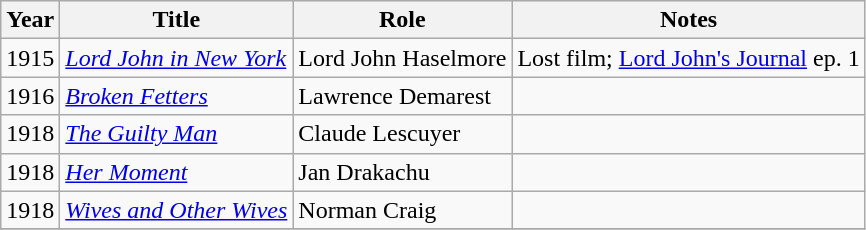<table class="wikitable sortable">
<tr>
<th>Year</th>
<th>Title</th>
<th>Role</th>
<th class="unsortable">Notes</th>
</tr>
<tr>
<td>1915</td>
<td><em><a href='#'>Lord John in New York</a></em></td>
<td>Lord John Haselmore</td>
<td>Lost film; <a href='#'>Lord John's Journal</a> ep. 1</td>
</tr>
<tr>
<td>1916</td>
<td><em><a href='#'>Broken Fetters</a></em></td>
<td>Lawrence Demarest</td>
<td></td>
</tr>
<tr>
<td>1918</td>
<td><em><a href='#'>The Guilty Man</a></em></td>
<td>Claude Lescuyer</td>
<td></td>
</tr>
<tr>
<td>1918</td>
<td><em><a href='#'>Her Moment</a></em></td>
<td>Jan Drakachu</td>
<td></td>
</tr>
<tr>
<td>1918</td>
<td><em><a href='#'>Wives and Other Wives</a></em></td>
<td>Norman Craig</td>
<td></td>
</tr>
<tr>
</tr>
</table>
